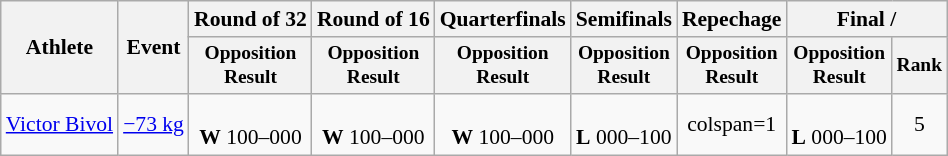<table class="wikitable" style="font-size:90%">
<tr>
<th rowspan="2">Athlete</th>
<th rowspan="2">Event</th>
<th>Round of 32</th>
<th>Round of 16</th>
<th>Quarterfinals</th>
<th>Semifinals</th>
<th>Repechage</th>
<th colspan=2>Final / </th>
</tr>
<tr style="font-size:90%">
<th>Opposition<br>Result</th>
<th>Opposition<br>Result</th>
<th>Opposition<br>Result</th>
<th>Opposition<br>Result</th>
<th>Opposition<br>Result</th>
<th>Opposition<br>Result</th>
<th>Rank</th>
</tr>
<tr align=center>
<td align=left><a href='#'>Victor Bivol</a></td>
<td align=left><a href='#'>−73 kg</a></td>
<td><br><strong>W</strong> 100–000</td>
<td><br><strong>W</strong> 100–000</td>
<td><br><strong>W</strong> 100–000</td>
<td><br><strong>L</strong> 000–100</td>
<td>colspan=1 </td>
<td><br><strong>L</strong> 000–100</td>
<td>5</td>
</tr>
</table>
